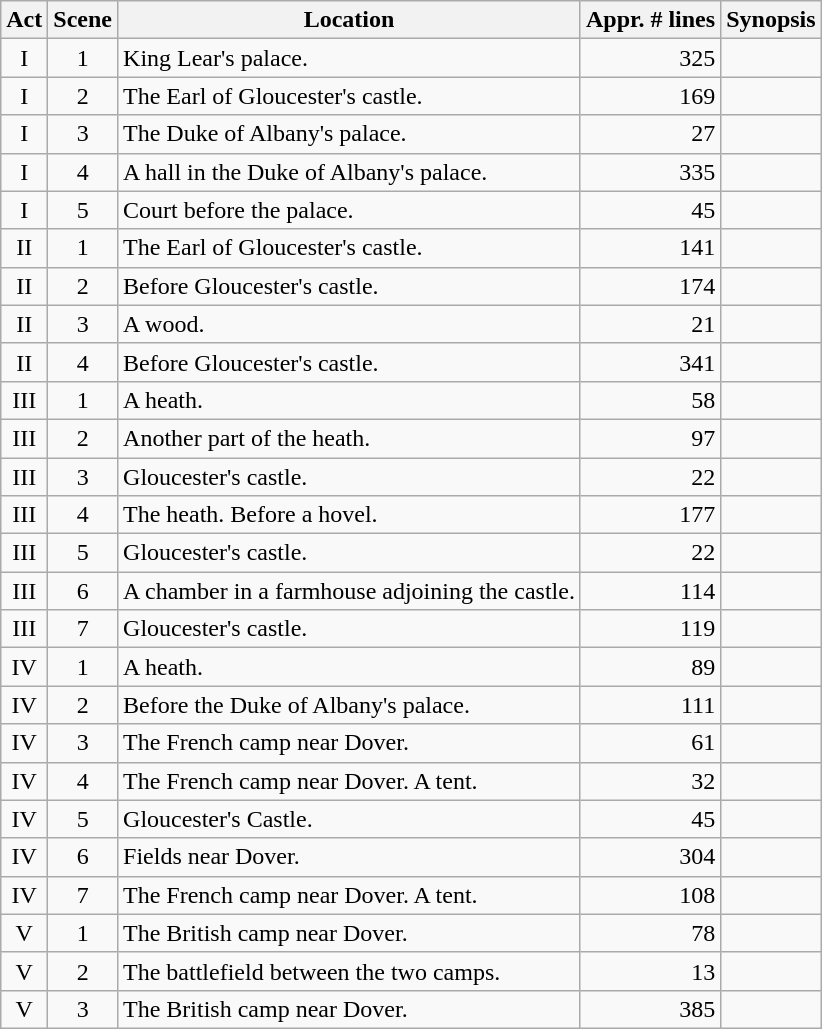<table class="wikitable">
<tr>
<th>Act</th>
<th data-sort-type="number">Scene</th>
<th>Location</th>
<th data-sort-type="number">Appr. # lines</th>
<th>Synopsis</th>
</tr>
<tr>
<td style="text-align:center;">I</td>
<td style="text-align:center;">1</td>
<td>King Lear's palace.</td>
<td style="text-align:right;">325</td>
<td></td>
</tr>
<tr>
<td style="text-align:center;">I</td>
<td style="text-align:center;">2</td>
<td>The Earl of Gloucester's castle.</td>
<td style="text-align:right;">169</td>
<td></td>
</tr>
<tr>
<td style="text-align:center;">I</td>
<td style="text-align:center;">3</td>
<td>The Duke of Albany's palace.</td>
<td style="text-align:right;">27</td>
<td></td>
</tr>
<tr>
<td style="text-align:center;">I</td>
<td style="text-align:center;">4</td>
<td>A hall in the Duke of Albany's palace.</td>
<td style="text-align:right;">335</td>
<td></td>
</tr>
<tr>
<td style="text-align:center;">I</td>
<td style="text-align:center;">5</td>
<td>Court before the palace.</td>
<td style="text-align:right;">45</td>
<td></td>
</tr>
<tr>
<td style="text-align:center;">II</td>
<td style="text-align:center;">1</td>
<td>The Earl of Gloucester's castle.</td>
<td style="text-align:right;">141</td>
<td></td>
</tr>
<tr>
<td style="text-align:center;">II</td>
<td style="text-align:center;">2</td>
<td>Before Gloucester's castle.</td>
<td style="text-align:right;">174</td>
<td></td>
</tr>
<tr>
<td style="text-align:center;">II</td>
<td style="text-align:center;">3</td>
<td>A wood.</td>
<td style="text-align:right;">21</td>
<td></td>
</tr>
<tr>
<td style="text-align:center;">II</td>
<td style="text-align:center;">4</td>
<td>Before Gloucester's castle.</td>
<td style="text-align:right;">341</td>
<td></td>
</tr>
<tr>
<td style="text-align:center;">III</td>
<td style="text-align:center;">1</td>
<td>A heath.</td>
<td style="text-align:right;">58</td>
<td></td>
</tr>
<tr>
<td style="text-align:center;">III</td>
<td style="text-align:center;">2</td>
<td>Another part of the heath.</td>
<td style="text-align:right;">97</td>
<td></td>
</tr>
<tr>
<td style="text-align:center;">III</td>
<td style="text-align:center;">3</td>
<td>Gloucester's castle.</td>
<td style="text-align:right;">22</td>
<td></td>
</tr>
<tr>
<td style="text-align:center;">III</td>
<td style="text-align:center;">4</td>
<td>The heath. Before a hovel.</td>
<td style="text-align:right;">177</td>
<td></td>
</tr>
<tr>
<td style="text-align:center;">III</td>
<td style="text-align:center;">5</td>
<td>Gloucester's castle.</td>
<td style="text-align:right;">22</td>
<td></td>
</tr>
<tr>
<td style="text-align:center;">III</td>
<td style="text-align:center;">6</td>
<td>A chamber in a farmhouse adjoining the castle.</td>
<td style="text-align:right;">114</td>
<td></td>
</tr>
<tr>
<td style="text-align:center;">III</td>
<td style="text-align:center;">7</td>
<td>Gloucester's castle.</td>
<td style="text-align:right;">119</td>
<td></td>
</tr>
<tr>
<td style="text-align:center;">IV</td>
<td style="text-align:center;">1</td>
<td>A heath.</td>
<td style="text-align:right;">89</td>
<td></td>
</tr>
<tr>
<td style="text-align:center;">IV</td>
<td style="text-align:center;">2</td>
<td>Before the Duke of Albany's palace.</td>
<td style="text-align:right;">111</td>
<td></td>
</tr>
<tr>
<td style="text-align:center;">IV</td>
<td style="text-align:center;">3</td>
<td>The French camp near Dover.</td>
<td style="text-align:right;">61</td>
<td></td>
</tr>
<tr>
<td style="text-align:center;">IV</td>
<td style="text-align:center;">4</td>
<td>The French camp near Dover. A tent.</td>
<td style="text-align:right;">32</td>
<td></td>
</tr>
<tr>
<td style="text-align:center;">IV</td>
<td style="text-align:center;">5</td>
<td>Gloucester's Castle.</td>
<td style="text-align:right;">45</td>
<td></td>
</tr>
<tr>
<td style="text-align:center;">IV</td>
<td style="text-align:center;">6</td>
<td>Fields near Dover.</td>
<td style="text-align:right;">304</td>
<td></td>
</tr>
<tr>
<td style="text-align:center;">IV</td>
<td style="text-align:center;">7</td>
<td>The French camp near Dover. A tent.</td>
<td style="text-align:right;">108</td>
<td></td>
</tr>
<tr>
<td style="text-align:center;">V</td>
<td style="text-align:center;">1</td>
<td>The British camp near Dover.</td>
<td style="text-align:right;">78</td>
<td></td>
</tr>
<tr>
<td style="text-align:center;">V</td>
<td style="text-align:center;">2</td>
<td>The battlefield between the two camps.</td>
<td style="text-align:right;">13</td>
<td></td>
</tr>
<tr>
<td style="text-align:center;">V</td>
<td style="text-align:center;">3</td>
<td>The British camp near Dover.</td>
<td style="text-align:right;">385</td>
<td></td>
</tr>
</table>
